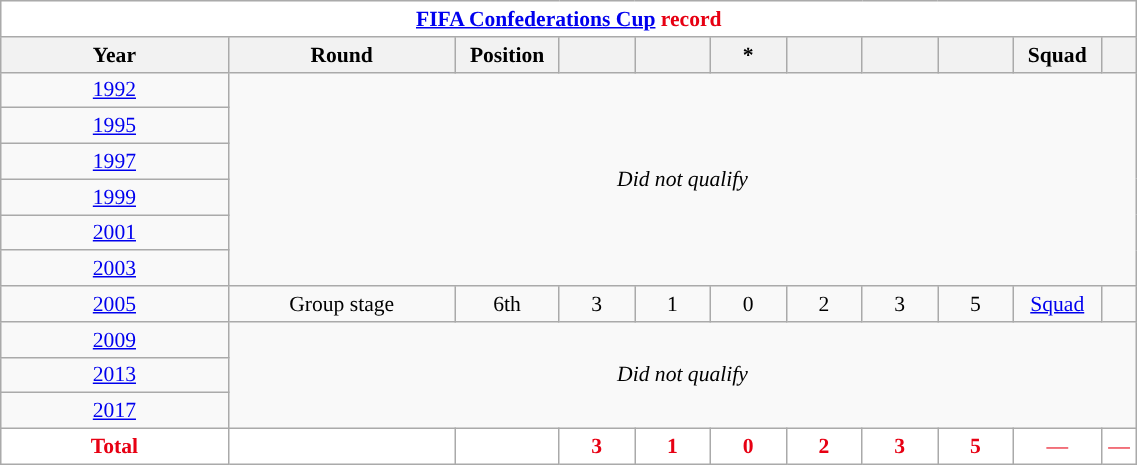<table class="wikitable" style="font-size:90%; text-align:center;" width="60%">
<tr>
<th colspan="11" style="background:#FFFFFF; color:#E70013; "><a href='#'><span>FIFA Confederations Cup</span></a> record</th>
</tr>
<tr>
<th width="15%">Year</th>
<th width="15%">Round</th>
<th width="5%">Position</th>
<th width="5%"></th>
<th width="5%"></th>
<th width="5%">*</th>
<th width="5%"></th>
<th width="5%"></th>
<th width="5%"></th>
<th width="5%">Squad</th>
<th width="1%"></th>
</tr>
<tr>
<td> <a href='#'>1992</a></td>
<td colspan="10" rowspan="6"><em>Did not qualify</em></td>
</tr>
<tr>
<td> <a href='#'>1995</a></td>
</tr>
<tr>
<td> <a href='#'>1997</a></td>
</tr>
<tr>
<td> <a href='#'>1999</a></td>
</tr>
<tr>
<td>  <a href='#'>2001</a></td>
</tr>
<tr>
<td> <a href='#'>2003</a></td>
</tr>
<tr>
<td> <a href='#'>2005</a></td>
<td>Group stage</td>
<td>6th</td>
<td>3</td>
<td>1</td>
<td>0</td>
<td>2</td>
<td>3</td>
<td>5</td>
<td><a href='#'>Squad</a></td>
<td></td>
</tr>
<tr>
<td> <a href='#'>2009</a></td>
<td colspan="10" rowspan="3"><em>Did not qualify</em></td>
</tr>
<tr>
<td> <a href='#'>2013</a></td>
</tr>
<tr>
<td> <a href='#'>2017</a></td>
</tr>
<tr>
<th style="background:#FFFFFF; color:#E70013; ">Total</th>
<th style="background:#FFFFFF; color:#E70013; "></th>
<th style="background:#FFFFFF; color:#E70013; "></th>
<th style="background:#FFFFFF; color:#E70013; ">3</th>
<th style="background:#FFFFFF; color:#E70013; ">1</th>
<th style="background:#FFFFFF; color:#E70013; ">0</th>
<th style="background:#FFFFFF; color:#E70013; ">2</th>
<th style="background:#FFFFFF; color:#E70013; ">3</th>
<th style="background:#FFFFFF; color:#E70013; ">5</th>
<td style="background:#FFFFFF; color:#E70013; ">—</td>
<td style="background:#FFFFFF; color:#E70013; ">—</td>
</tr>
</table>
